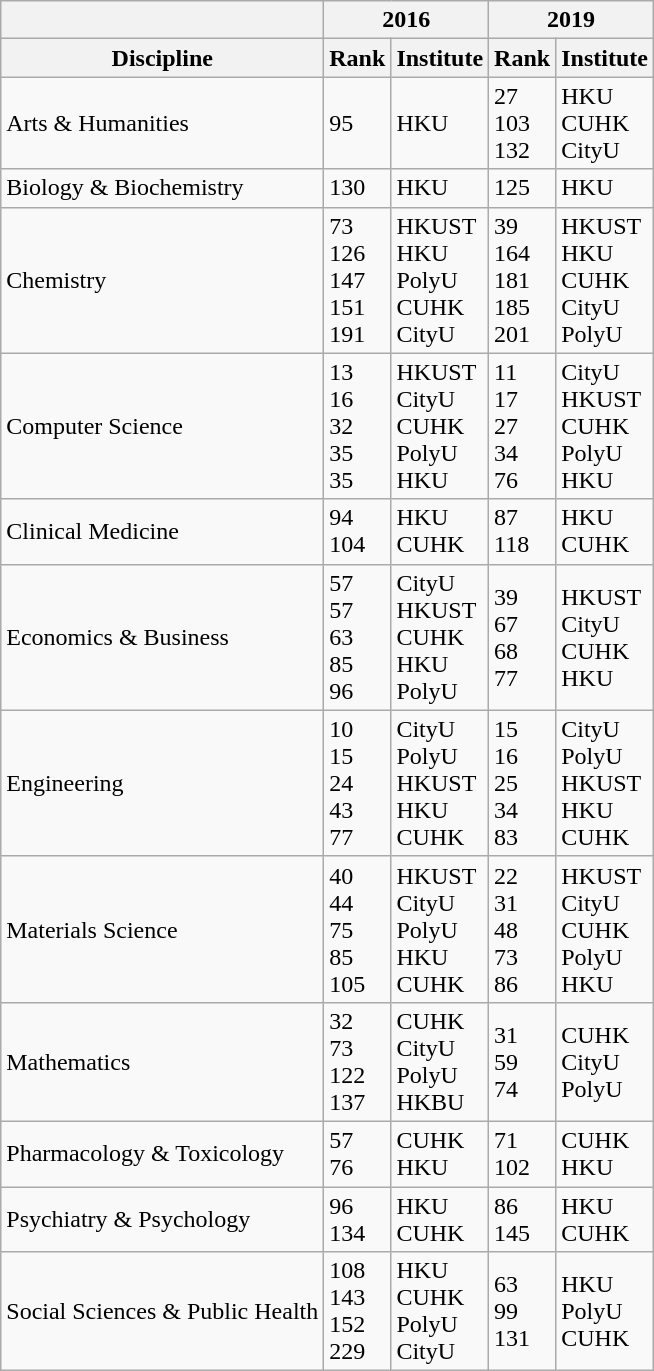<table class="wikitable">
<tr>
<th></th>
<th colspan="2">2016</th>
<th colspan="2">2019</th>
</tr>
<tr>
<th>Discipline</th>
<th>Rank</th>
<th>Institute</th>
<th>Rank</th>
<th>Institute</th>
</tr>
<tr>
<td>Arts & Humanities</td>
<td>95</td>
<td>HKU</td>
<td>27<br>103<br>132</td>
<td>HKU<br>CUHK<br>CityU</td>
</tr>
<tr>
<td>Biology & Biochemistry</td>
<td>130</td>
<td>HKU</td>
<td>125</td>
<td>HKU</td>
</tr>
<tr>
<td>Chemistry</td>
<td>73<br>126<br>147<br>151<br>191</td>
<td>HKUST<br>HKU<br>PolyU<br>CUHK<br>CityU</td>
<td>39<br>164<br>181<br>185<br>201</td>
<td>HKUST<br>HKU<br>CUHK<br>CityU<br>PolyU</td>
</tr>
<tr>
<td>Computer Science</td>
<td>13<br>16<br>32<br>35<br>35</td>
<td>HKUST<br>CityU<br>CUHK<br>PolyU<br>HKU</td>
<td>11<br>17<br>27<br>34<br>76</td>
<td>CityU<br>HKUST<br>CUHK<br>PolyU<br>HKU</td>
</tr>
<tr>
<td>Clinical Medicine</td>
<td>94<br>104</td>
<td>HKU<br>CUHK</td>
<td>87<br>118</td>
<td>HKU<br>CUHK</td>
</tr>
<tr>
<td>Economics & Business</td>
<td>57<br>57<br>63<br>85<br>96</td>
<td>CityU<br>HKUST<br>CUHK<br>HKU<br>PolyU</td>
<td>39<br>67<br>68<br>77</td>
<td>HKUST<br>CityU<br>CUHK<br>HKU</td>
</tr>
<tr>
<td>Engineering</td>
<td>10<br>15<br>24<br>43<br>77</td>
<td>CityU<br>PolyU<br>HKUST<br>HKU<br>CUHK</td>
<td>15<br>16<br>25<br>34<br>83</td>
<td>CityU<br>PolyU<br>HKUST<br>HKU<br>CUHK</td>
</tr>
<tr>
<td>Materials Science</td>
<td>40<br>44<br>75<br>85<br>105</td>
<td>HKUST<br>CityU<br>PolyU<br>HKU<br>CUHK</td>
<td>22<br>31<br>48<br>73<br>86</td>
<td>HKUST<br>CityU<br>CUHK<br>PolyU<br>HKU</td>
</tr>
<tr>
<td>Mathematics</td>
<td>32<br>73<br>122<br>137</td>
<td>CUHK<br>CityU<br>PolyU<br>HKBU</td>
<td>31<br>59<br>74</td>
<td>CUHK<br>CityU<br>PolyU</td>
</tr>
<tr>
<td>Pharmacology & Toxicology</td>
<td>57<br>76</td>
<td>CUHK<br>HKU</td>
<td>71<br>102</td>
<td>CUHK<br>HKU</td>
</tr>
<tr>
<td>Psychiatry & Psychology</td>
<td>96<br>134</td>
<td>HKU<br>CUHK</td>
<td>86<br>145</td>
<td>HKU<br>CUHK</td>
</tr>
<tr>
<td>Social Sciences & Public Health</td>
<td>108<br>143<br>152<br>229</td>
<td>HKU<br>CUHK<br>PolyU<br>CityU</td>
<td>63<br>99<br>131</td>
<td>HKU<br>PolyU<br>CUHK</td>
</tr>
</table>
